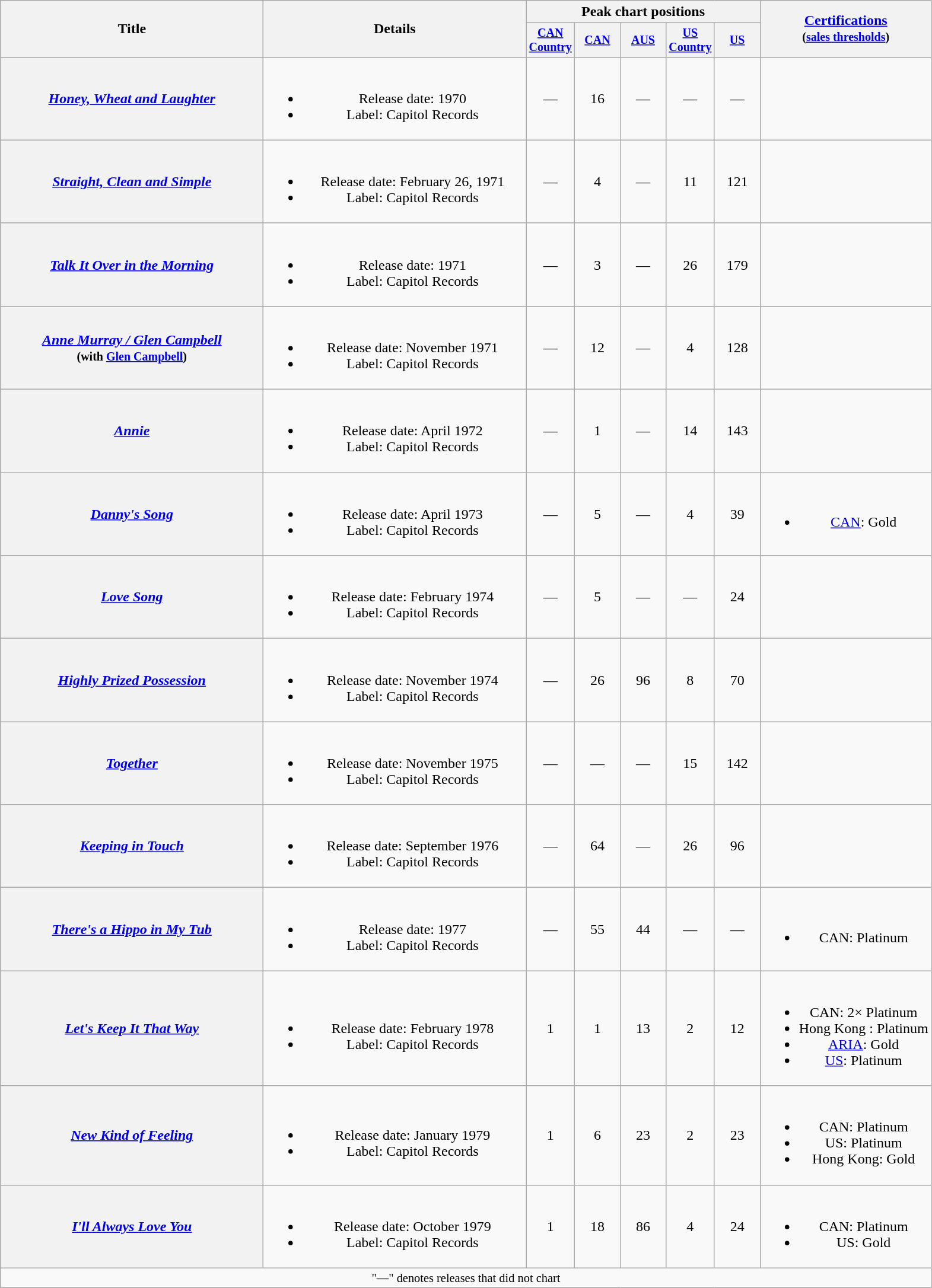<table class="wikitable plainrowheaders" style="text-align:center;">
<tr>
<th rowspan="2" style="width:18em;">Title</th>
<th rowspan="2" style="width:18em;">Details</th>
<th colspan="5">Peak chart positions</th>
<th rowspan="2"><a href='#'>Certifications</a><br><small>(<a href='#'>sales thresholds</a>)</small></th>
</tr>
<tr style="font-size:smaller;">
<th width="45"><a href='#'>CAN Country</a></th>
<th width="45"><a href='#'>CAN</a></th>
<th width="45"><a href='#'>AUS</a><br></th>
<th width="45"><a href='#'>US Country</a></th>
<th width="45"><a href='#'>US</a></th>
</tr>
<tr>
<th scope="row"><em><a href='#'>Honey, Wheat and Laughter</a></em></th>
<td><br><ul><li>Release date: 1970</li><li>Label: Capitol Records</li></ul></td>
<td>—</td>
<td>16</td>
<td>—</td>
<td>—</td>
<td>—</td>
<td></td>
</tr>
<tr>
<th scope="row"><em><a href='#'>Straight, Clean and Simple</a></em></th>
<td><br><ul><li>Release date: February 26, 1971</li><li>Label: Capitol Records</li></ul></td>
<td>—</td>
<td>4</td>
<td>—</td>
<td>11</td>
<td>121</td>
<td></td>
</tr>
<tr>
<th scope="row"><em><a href='#'>Talk It Over in the Morning</a></em></th>
<td><br><ul><li>Release date: 1971</li><li>Label: Capitol Records</li></ul></td>
<td>—</td>
<td>3</td>
<td>—</td>
<td>26</td>
<td>179</td>
<td></td>
</tr>
<tr>
<th scope="row"><em><a href='#'>Anne Murray / Glen Campbell</a></em><br><small>(with <a href='#'>Glen Campbell</a>)</small></th>
<td><br><ul><li>Release date: November 1971</li><li>Label: Capitol Records</li></ul></td>
<td>—</td>
<td>12</td>
<td>—</td>
<td>4</td>
<td>128</td>
<td></td>
</tr>
<tr>
<th scope="row"><em><a href='#'>Annie</a></em></th>
<td><br><ul><li>Release date: April 1972</li><li>Label: Capitol Records</li></ul></td>
<td>—</td>
<td>1</td>
<td>—</td>
<td>14</td>
<td>143</td>
<td></td>
</tr>
<tr>
<th scope="row"><em><a href='#'>Danny's Song</a></em></th>
<td><br><ul><li>Release date: April 1973</li><li>Label: Capitol Records</li></ul></td>
<td>—</td>
<td>5</td>
<td>—</td>
<td>4</td>
<td>39</td>
<td><br><ul><li><a href='#'>CAN</a>: Gold</li></ul></td>
</tr>
<tr>
<th scope="row"><em><a href='#'>Love Song</a></em></th>
<td><br><ul><li>Release date: February 1974</li><li>Label: Capitol Records</li></ul></td>
<td>—</td>
<td>5</td>
<td>—</td>
<td>—</td>
<td>24</td>
<td></td>
</tr>
<tr>
<th scope="row"><em><a href='#'>Highly Prized Possession</a></em></th>
<td><br><ul><li>Release date: November 1974</li><li>Label: Capitol Records</li></ul></td>
<td>—</td>
<td>26</td>
<td>96</td>
<td>8</td>
<td>70</td>
<td></td>
</tr>
<tr>
<th scope="row"><em><a href='#'>Together</a></em></th>
<td><br><ul><li>Release date: November 1975</li><li>Label: Capitol Records</li></ul></td>
<td>—</td>
<td>—</td>
<td>—</td>
<td>15</td>
<td>142</td>
<td></td>
</tr>
<tr>
<th scope="row"><em><a href='#'>Keeping in Touch</a></em></th>
<td><br><ul><li>Release date: September 1976</li><li>Label: Capitol Records</li></ul></td>
<td>—</td>
<td>64</td>
<td>—</td>
<td>26</td>
<td>96</td>
<td></td>
</tr>
<tr>
<th scope="row"><em><a href='#'>There's a Hippo in My Tub</a></em></th>
<td><br><ul><li>Release date: 1977</li><li>Label: Capitol Records</li></ul></td>
<td>—</td>
<td>55</td>
<td>44</td>
<td>—</td>
<td>—</td>
<td><br><ul><li>CAN: Platinum</li></ul></td>
</tr>
<tr>
<th scope="row"><em><a href='#'>Let's Keep It That Way</a></em></th>
<td><br><ul><li>Release date: February 1978</li><li>Label: Capitol Records</li></ul></td>
<td>1</td>
<td>1</td>
<td>13</td>
<td>2</td>
<td>12</td>
<td><br><ul><li>CAN: 2× Platinum</li><li>Hong Kong : Platinum</li><li><a href='#'>ARIA</a>: Gold</li><li><a href='#'>US</a>: Platinum</li></ul></td>
</tr>
<tr>
<th scope="row"><em><a href='#'>New Kind of Feeling</a></em></th>
<td><br><ul><li>Release date: January 1979</li><li>Label: Capitol Records</li></ul></td>
<td>1</td>
<td>6</td>
<td>23</td>
<td>2</td>
<td>23</td>
<td><br><ul><li>CAN: Platinum</li><li>US: Platinum</li><li>Hong Kong: Gold</li></ul></td>
</tr>
<tr>
<th scope="row"><em><a href='#'>I'll Always Love You</a></em></th>
<td><br><ul><li>Release date: October 1979</li><li>Label: Capitol Records</li></ul></td>
<td>1</td>
<td>18</td>
<td>86</td>
<td>4</td>
<td>24</td>
<td><br><ul><li>CAN: Platinum</li><li>US: Gold</li></ul></td>
</tr>
<tr>
<td colspan="9" style="font-size:85%">"—" denotes releases that did not chart</td>
</tr>
</table>
